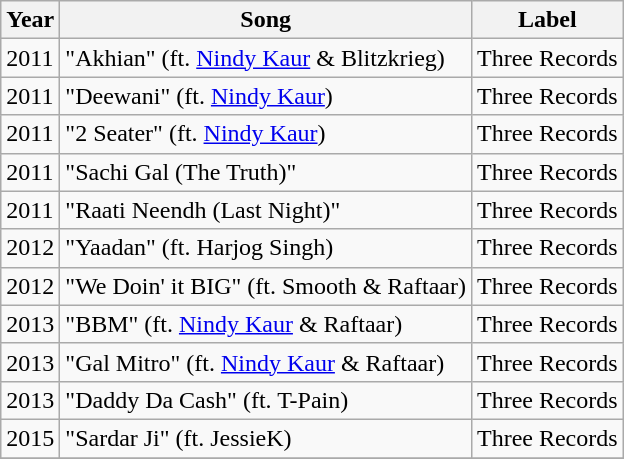<table class = "wikitable sortable">
<tr>
<th>Year</th>
<th>Song</th>
<th>Label</th>
</tr>
<tr>
<td>2011</td>
<td>"Akhian" (ft. <a href='#'>Nindy Kaur</a> & Blitzkrieg)</td>
<td>Three Records</td>
</tr>
<tr>
<td>2011</td>
<td>"Deewani" (ft. <a href='#'>Nindy Kaur</a>)</td>
<td>Three Records</td>
</tr>
<tr>
<td>2011</td>
<td>"2 Seater" (ft. <a href='#'>Nindy Kaur</a>)</td>
<td>Three Records</td>
</tr>
<tr>
<td>2011</td>
<td>"Sachi Gal (The Truth)"</td>
<td>Three Records</td>
</tr>
<tr>
<td>2011</td>
<td>"Raati Neendh (Last Night)"</td>
<td>Three Records</td>
</tr>
<tr>
<td>2012</td>
<td>"Yaadan" (ft. Harjog Singh)</td>
<td>Three Records</td>
</tr>
<tr>
<td>2012</td>
<td>"We Doin' it BIG" (ft. Smooth & Raftaar)</td>
<td>Three Records</td>
</tr>
<tr>
<td>2013</td>
<td>"BBM" (ft. <a href='#'>Nindy Kaur</a> & Raftaar)</td>
<td>Three Records</td>
</tr>
<tr>
<td>2013</td>
<td>"Gal Mitro" (ft. <a href='#'>Nindy Kaur</a> & Raftaar)</td>
<td>Three Records</td>
</tr>
<tr>
<td>2013</td>
<td>"Daddy Da Cash" (ft. T-Pain)</td>
<td>Three Records</td>
</tr>
<tr>
<td>2015</td>
<td>"Sardar Ji" (ft. JessieK)</td>
<td>Three Records</td>
</tr>
<tr>
</tr>
</table>
